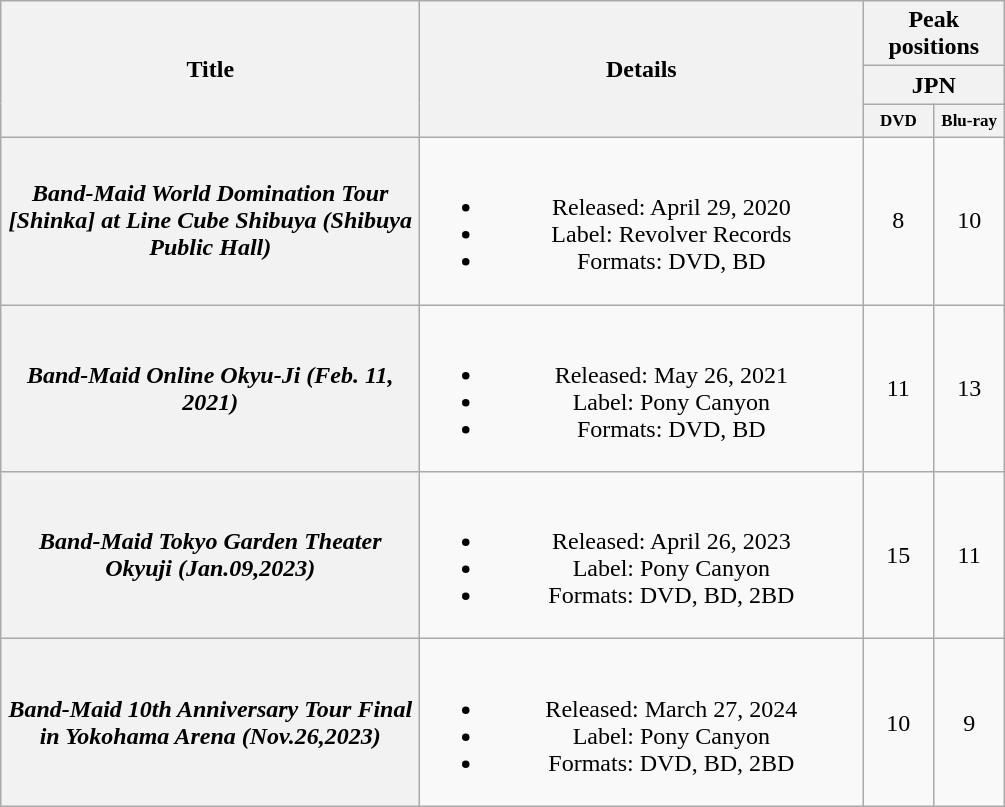<table class="wikitable plainrowheaders" style="text-align:center;">
<tr>
<th scope="col" rowspan="3" style="width:17em;">Title</th>
<th scope="col" rowspan="3" style="width:18em;">Details</th>
<th scope="col" colspan="2">Peak positions</th>
</tr>
<tr>
<th scope="col" colspan="2">JPN</th>
</tr>
<tr>
<th scope="col" style="width:3em;font-size:85%;"><small>DVD</small><br></th>
<th scope="col" style="width:3em;font-size:85%;"><small>Blu-ray</small><br></th>
</tr>
<tr>
<th scope="row"><em>Band-Maid World Domination Tour [Shinka] at Line Cube Shibuya (Shibuya Public Hall)</em></th>
<td><br><ul><li>Released: April 29, 2020</li><li>Label: Revolver Records</li><li>Formats: DVD, BD</li></ul></td>
<td align="center">8</td>
<td>10</td>
</tr>
<tr>
<th scope="row"><em>Band-Maid Online Okyu-Ji (Feb. 11, 2021)</em></th>
<td><br><ul><li>Released: May 26, 2021</li><li>Label: Pony Canyon</li><li>Formats: DVD, BD</li></ul></td>
<td align="center">11</td>
<td>13</td>
</tr>
<tr>
<th scope="row"><em>Band-Maid Tokyo Garden Theater Okyuji (Jan.09,2023)</em></th>
<td><br><ul><li>Released: April 26, 2023</li><li>Label: Pony Canyon</li><li>Formats: DVD, BD, 2BD</li></ul></td>
<td>15</td>
<td>11</td>
</tr>
<tr>
<th scope="row"><em>Band-Maid 10th Anniversary Tour Final in Yokohama Arena (Nov.26,2023)</em></th>
<td><br><ul><li>Released: March 27, 2024</li><li>Label: Pony Canyon</li><li>Formats: DVD, BD, 2BD</li></ul></td>
<td>10</td>
<td>9</td>
</tr>
</table>
